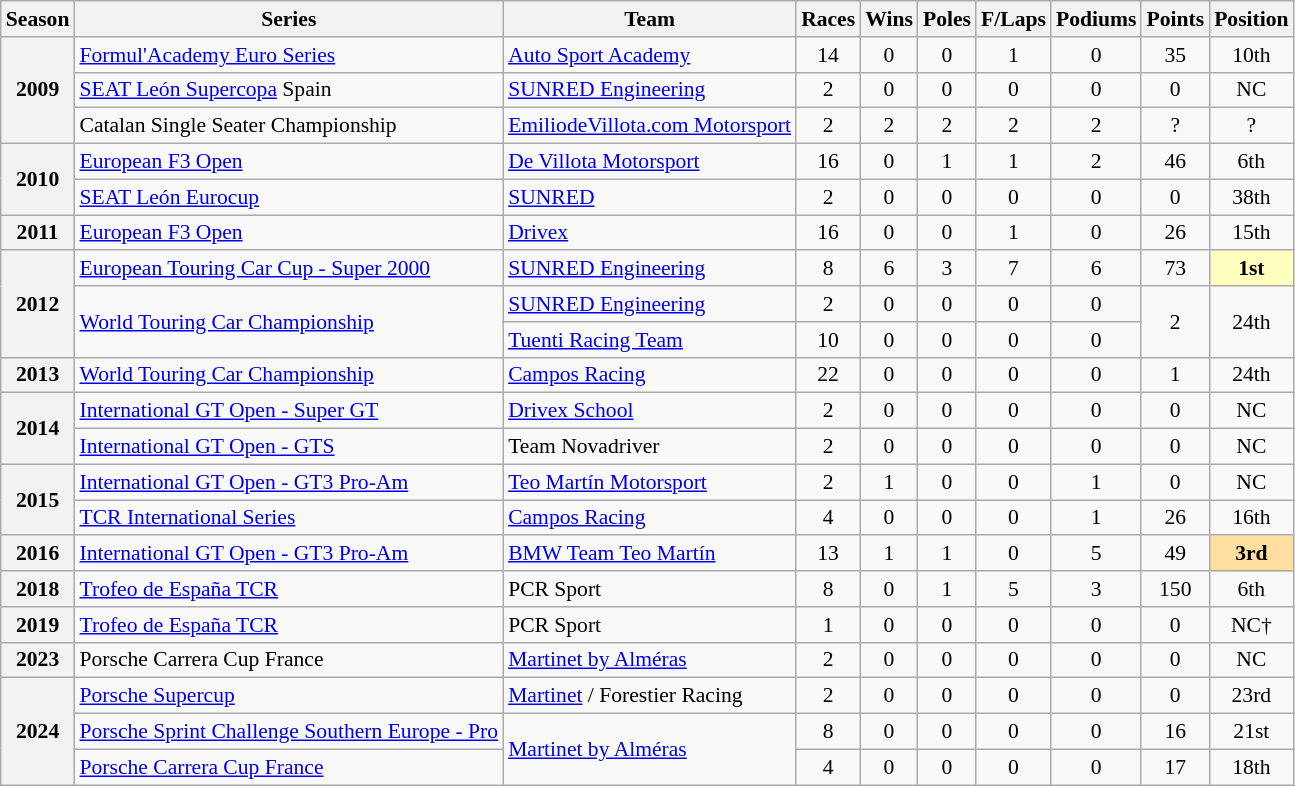<table class="wikitable" style="font-size: 90%; text-align:center">
<tr>
<th>Season</th>
<th>Series</th>
<th>Team</th>
<th>Races</th>
<th>Wins</th>
<th>Poles</th>
<th>F/Laps</th>
<th>Podiums</th>
<th>Points</th>
<th>Position</th>
</tr>
<tr>
<th rowspan=3>2009</th>
<td align=left><a href='#'>Formul'Academy Euro Series</a></td>
<td align=left><a href='#'>Auto Sport Academy</a></td>
<td>14</td>
<td>0</td>
<td>0</td>
<td>1</td>
<td>0</td>
<td>35</td>
<td>10th</td>
</tr>
<tr>
<td align=left><a href='#'>SEAT León Supercopa</a> Spain</td>
<td align=left><a href='#'>SUNRED Engineering</a></td>
<td>2</td>
<td>0</td>
<td>0</td>
<td>0</td>
<td>0</td>
<td>0</td>
<td>NC</td>
</tr>
<tr>
<td align=left>Catalan Single Seater Championship</td>
<td align=left><a href='#'>EmiliodeVillota.com Motorsport</a></td>
<td>2</td>
<td>2</td>
<td>2</td>
<td>2</td>
<td>2</td>
<td>?</td>
<td>?</td>
</tr>
<tr>
<th rowspan="2">2010</th>
<td align=left><a href='#'>European F3 Open</a></td>
<td align=left><a href='#'>De Villota Motorsport</a></td>
<td>16</td>
<td>0</td>
<td>1</td>
<td>1</td>
<td>2</td>
<td>46</td>
<td>6th</td>
</tr>
<tr>
<td align=left><a href='#'>SEAT León Eurocup</a></td>
<td align=left><a href='#'>SUNRED</a></td>
<td>2</td>
<td>0</td>
<td>0</td>
<td>0</td>
<td>0</td>
<td>0</td>
<td>38th</td>
</tr>
<tr>
<th>2011</th>
<td align=left><a href='#'>European F3 Open</a></td>
<td align=left><a href='#'>Drivex</a></td>
<td>16</td>
<td>0</td>
<td>0</td>
<td>1</td>
<td>0</td>
<td>26</td>
<td>15th</td>
</tr>
<tr>
<th rowspan="3">2012</th>
<td align=left><a href='#'>European Touring Car Cup - Super 2000</a></td>
<td align=left><a href='#'>SUNRED Engineering</a></td>
<td>8</td>
<td>6</td>
<td>3</td>
<td>7</td>
<td>6</td>
<td>73</td>
<td style="background:#FFFFBF;"><strong>1st</strong></td>
</tr>
<tr>
<td rowspan="2" align="left"><a href='#'>World Touring Car Championship</a></td>
<td align=left><a href='#'>SUNRED Engineering</a></td>
<td>2</td>
<td>0</td>
<td>0</td>
<td>0</td>
<td>0</td>
<td rowspan="2">2</td>
<td rowspan="2">24th</td>
</tr>
<tr>
<td align=left><a href='#'>Tuenti Racing Team</a></td>
<td>10</td>
<td>0</td>
<td>0</td>
<td>0</td>
<td>0</td>
</tr>
<tr>
<th>2013</th>
<td align="left"><a href='#'>World Touring Car Championship</a></td>
<td align="left"><a href='#'>Campos Racing</a></td>
<td>22</td>
<td>0</td>
<td>0</td>
<td>0</td>
<td>0</td>
<td>1</td>
<td>24th</td>
</tr>
<tr>
<th rowspan="2">2014</th>
<td align=left><a href='#'>International GT Open - Super GT</a></td>
<td align=left><a href='#'>Drivex School</a></td>
<td>2</td>
<td>0</td>
<td>0</td>
<td>0</td>
<td>0</td>
<td>0</td>
<td>NC</td>
</tr>
<tr>
<td align=left><a href='#'>International GT Open - GTS</a></td>
<td align=left>Team Novadriver</td>
<td>2</td>
<td>0</td>
<td>0</td>
<td>0</td>
<td>0</td>
<td>0</td>
<td>NC</td>
</tr>
<tr>
<th rowspan="2">2015</th>
<td align=left><a href='#'>International GT Open - GT3 Pro-Am</a></td>
<td align=left><a href='#'>Teo Martín Motorsport</a></td>
<td>2</td>
<td>1</td>
<td>0</td>
<td>0</td>
<td>1</td>
<td>0</td>
<td>NC</td>
</tr>
<tr>
<td align=left><a href='#'>TCR International Series</a></td>
<td align=left><a href='#'>Campos Racing</a></td>
<td>4</td>
<td>0</td>
<td>0</td>
<td>0</td>
<td>1</td>
<td>26</td>
<td>16th</td>
</tr>
<tr>
<th>2016</th>
<td align=left><a href='#'>International GT Open - GT3 Pro-Am</a></td>
<td align=left><a href='#'>BMW Team Teo Martín</a></td>
<td>13</td>
<td>1</td>
<td>1</td>
<td>0</td>
<td>5</td>
<td>49</td>
<td style="background:#FFDF9F;"><strong>3rd</strong></td>
</tr>
<tr>
<th>2018</th>
<td align=left><a href='#'>Trofeo de España TCR</a></td>
<td align=left>PCR Sport</td>
<td>8</td>
<td>0</td>
<td>1</td>
<td>5</td>
<td>3</td>
<td>150</td>
<td>6th</td>
</tr>
<tr>
<th>2019</th>
<td align=left><a href='#'>Trofeo de España TCR</a></td>
<td align=left>PCR Sport</td>
<td>1</td>
<td>0</td>
<td>0</td>
<td>0</td>
<td>0</td>
<td>0</td>
<td>NC†</td>
</tr>
<tr>
<th>2023</th>
<td align=left>Porsche Carrera Cup France</td>
<td align=left><a href='#'>Martinet by Alméras</a></td>
<td>2</td>
<td>0</td>
<td>0</td>
<td>0</td>
<td>0</td>
<td>0</td>
<td>NC</td>
</tr>
<tr>
<th rowspan="3">2024</th>
<td align=left><a href='#'>Porsche Supercup</a></td>
<td align=left><a href='#'>Martinet</a> / Forestier Racing</td>
<td>2</td>
<td>0</td>
<td>0</td>
<td>0</td>
<td>0</td>
<td>0</td>
<td>23rd</td>
</tr>
<tr>
<td align=left><a href='#'>Porsche Sprint Challenge Southern Europe - Pro</a></td>
<td rowspan="2" align=left><a href='#'>Martinet by Alméras</a></td>
<td>8</td>
<td>0</td>
<td>0</td>
<td>0</td>
<td>0</td>
<td>16</td>
<td>21st</td>
</tr>
<tr>
<td align=left><a href='#'>Porsche Carrera Cup France</a></td>
<td>4</td>
<td>0</td>
<td>0</td>
<td>0</td>
<td>0</td>
<td>17</td>
<td>18th</td>
</tr>
</table>
